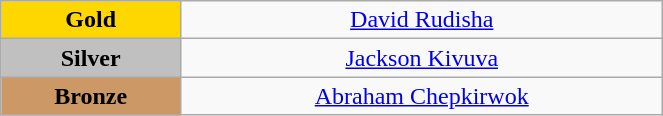<table class="wikitable" style="text-align:center; " width="35%">
<tr>
<td bgcolor="gold"><strong>Gold</strong></td>
<td><a href='#'>David Rudisha</a><br>  <small><em></em></small></td>
</tr>
<tr>
<td bgcolor="silver"><strong>Silver</strong></td>
<td><a href='#'>Jackson Kivuva</a><br>  <small><em></em></small></td>
</tr>
<tr>
<td bgcolor="CC9966"><strong>Bronze</strong></td>
<td><a href='#'>Abraham Chepkirwok</a><br>  <small><em></em></small></td>
</tr>
</table>
